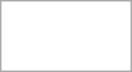<table style="text-align: center; border: 1px solid darkgray;">
<tr>
<td></td>
<td>    </td>
<td></td>
<td></td>
<td></td>
</tr>
<tr>
<td></td>
<td>    </td>
<td></td>
<td></td>
<td></td>
</tr>
</table>
